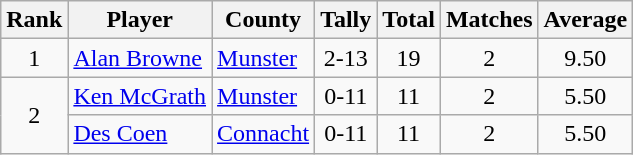<table class="wikitable">
<tr>
<th>Rank</th>
<th>Player</th>
<th>County</th>
<th>Tally</th>
<th>Total</th>
<th>Matches</th>
<th>Average</th>
</tr>
<tr>
<td rowspan=1 align=center>1</td>
<td><a href='#'>Alan Browne</a></td>
<td><a href='#'>Munster</a></td>
<td align=center>2-13</td>
<td align=center>19</td>
<td align=center>2</td>
<td align=center>9.50</td>
</tr>
<tr>
<td rowspan=2 align=center>2</td>
<td><a href='#'>Ken McGrath</a></td>
<td><a href='#'>Munster</a></td>
<td align=center>0-11</td>
<td align=center>11</td>
<td align=center>2</td>
<td align=center>5.50</td>
</tr>
<tr>
<td><a href='#'>Des Coen</a></td>
<td><a href='#'>Connacht</a></td>
<td align=center>0-11</td>
<td align=center>11</td>
<td align=center>2</td>
<td align=center>5.50</td>
</tr>
</table>
